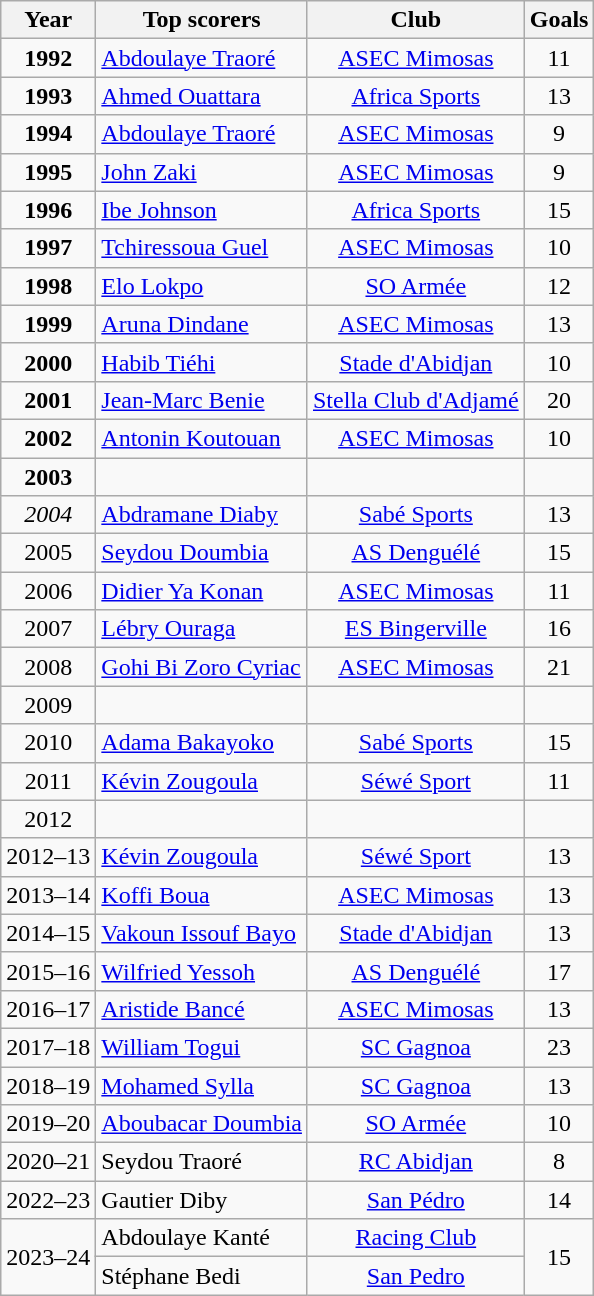<table class="wikitable" style="text-align:center;">
<tr>
<th>Year</th>
<th>Top scorers</th>
<th>Club</th>
<th>Goals</th>
</tr>
<tr>
<td><strong>1992</strong></td>
<td align=left> <a href='#'>Abdoulaye Traoré</a></td>
<td><a href='#'>ASEC Mimosas</a></td>
<td>11</td>
</tr>
<tr>
<td><strong>1993</strong></td>
<td align=left> <a href='#'>Ahmed Ouattara</a></td>
<td><a href='#'>Africa Sports</a></td>
<td>13</td>
</tr>
<tr>
<td><strong>1994</strong></td>
<td align=left> <a href='#'>Abdoulaye Traoré</a></td>
<td><a href='#'>ASEC Mimosas</a></td>
<td>9</td>
</tr>
<tr>
<td><strong>1995</strong></td>
<td align=left> <a href='#'>John Zaki</a></td>
<td><a href='#'>ASEC Mimosas</a></td>
<td>9</td>
</tr>
<tr>
<td><strong>1996</strong></td>
<td align=left> <a href='#'>Ibe Johnson</a></td>
<td><a href='#'>Africa Sports</a></td>
<td>15</td>
</tr>
<tr>
<td><strong>1997</strong></td>
<td align=left> <a href='#'>Tchiressoua Guel</a></td>
<td><a href='#'>ASEC Mimosas</a></td>
<td>10</td>
</tr>
<tr>
<td><strong>1998</strong></td>
<td align=left> <a href='#'>Elo Lokpo</a></td>
<td><a href='#'>SO Armée</a></td>
<td>12</td>
</tr>
<tr>
<td><strong>1999</strong></td>
<td align=left> <a href='#'>Aruna Dindane</a></td>
<td><a href='#'>ASEC Mimosas</a></td>
<td>13</td>
</tr>
<tr>
<td><strong>2000</strong></td>
<td align=left> <a href='#'>Habib Tiéhi</a></td>
<td><a href='#'>Stade d'Abidjan</a></td>
<td>10</td>
</tr>
<tr>
<td><strong>2001</strong></td>
<td align=left> <a href='#'>Jean-Marc Benie</a></td>
<td><a href='#'>Stella Club d'Adjamé</a></td>
<td>20</td>
</tr>
<tr>
<td><strong>2002</strong></td>
<td align=left> <a href='#'>Antonin Koutouan</a></td>
<td><a href='#'>ASEC Mimosas</a></td>
<td>10</td>
</tr>
<tr>
<td><strong>2003</strong></td>
<td></td>
<td></td>
<td></td>
</tr>
<tr>
<td><em>2004<strong></td>
<td align=left> <a href='#'>Abdramane Diaby</a></td>
<td><a href='#'>Sabé Sports</a></td>
<td>13</td>
</tr>
<tr>
<td></strong>2005<strong></td>
<td align=left> <a href='#'>Seydou Doumbia</a></td>
<td><a href='#'>AS Denguélé</a></td>
<td>15</td>
</tr>
<tr>
<td></strong>2006<strong></td>
<td align=left> <a href='#'>Didier Ya Konan</a></td>
<td><a href='#'>ASEC Mimosas</a></td>
<td>11</td>
</tr>
<tr>
<td></strong>2007<strong></td>
<td align=left> <a href='#'>Lébry Ouraga</a></td>
<td><a href='#'>ES Bingerville</a></td>
<td>16</td>
</tr>
<tr>
<td></strong>2008<strong></td>
<td align=left> <a href='#'>Gohi Bi Zoro Cyriac</a></td>
<td><a href='#'>ASEC Mimosas</a></td>
<td>21</td>
</tr>
<tr>
<td></strong>2009<strong></td>
<td></td>
<td></td>
<td></td>
</tr>
<tr>
<td></strong>2010<strong></td>
<td align=left> <a href='#'>Adama Bakayoko</a></td>
<td><a href='#'>Sabé Sports</a></td>
<td>15</td>
</tr>
<tr>
<td></strong>2011<strong></td>
<td align=left> <a href='#'>Kévin Zougoula</a></td>
<td><a href='#'>Séwé Sport</a></td>
<td>11</td>
</tr>
<tr>
<td></strong>2012<strong></td>
<td></td>
<td></td>
<td></td>
</tr>
<tr>
<td></strong>2012–13<strong></td>
<td align=left> <a href='#'>Kévin Zougoula</a></td>
<td><a href='#'>Séwé Sport</a></td>
<td>13</td>
</tr>
<tr>
<td></strong>2013–14<strong></td>
<td align=left> <a href='#'>Koffi Boua</a></td>
<td><a href='#'>ASEC Mimosas</a></td>
<td>13</td>
</tr>
<tr>
<td></strong>2014–15<strong></td>
<td align=left> <a href='#'>Vakoun Issouf Bayo</a></td>
<td><a href='#'>Stade d'Abidjan</a></td>
<td>13</td>
</tr>
<tr>
<td></strong>2015–16<strong></td>
<td align=left> <a href='#'>Wilfried Yessoh</a></td>
<td><a href='#'>AS Denguélé</a></td>
<td>17</td>
</tr>
<tr>
<td></strong>2016–17<strong></td>
<td align=left> <a href='#'>Aristide Bancé</a></td>
<td><a href='#'>ASEC Mimosas</a></td>
<td>13</td>
</tr>
<tr>
<td></strong>2017–18<strong></td>
<td align=left> <a href='#'>William Togui</a></td>
<td><a href='#'>SC Gagnoa</a></td>
<td>23</td>
</tr>
<tr>
<td></strong>2018–19<strong></td>
<td align=left> <a href='#'>Mohamed Sylla</a></td>
<td><a href='#'>SC Gagnoa</a></td>
<td>13</td>
</tr>
<tr>
<td></strong>2019–20<strong></td>
<td align=left> <a href='#'>Aboubacar Doumbia</a></td>
<td><a href='#'>SO Armée</a></td>
<td>10</td>
</tr>
<tr>
<td></strong>2020–21<strong></td>
<td align=left> Seydou Traoré</td>
<td><a href='#'>RC Abidjan</a></td>
<td>8</td>
</tr>
<tr>
<td></strong>2022–23<strong></td>
<td align=left> Gautier Diby</td>
<td><a href='#'>San Pédro</a></td>
<td>14</td>
</tr>
<tr>
<td rowspan=2></strong>2023–24<strong></td>
<td align=left> Abdoulaye Kanté</td>
<td><a href='#'>Racing Club</a></td>
<td rowspan=2>15</td>
</tr>
<tr>
<td align=left> Stéphane Bedi</td>
<td><a href='#'>San Pedro</a></td>
</tr>
</table>
